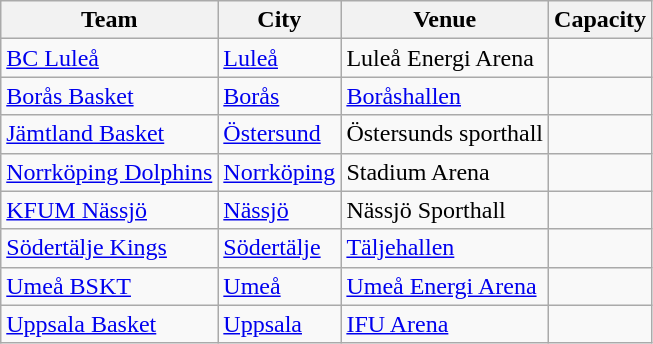<table class="wikitable sortable">
<tr>
<th>Team</th>
<th>City</th>
<th>Venue</th>
<th>Capacity</th>
</tr>
<tr>
<td><a href='#'>BC Luleå</a></td>
<td><a href='#'>Luleå</a></td>
<td>Luleå Energi Arena</td>
<td></td>
</tr>
<tr>
<td><a href='#'>Borås Basket</a></td>
<td><a href='#'>Borås</a></td>
<td><a href='#'>Boråshallen</a></td>
<td></td>
</tr>
<tr>
<td><a href='#'>Jämtland Basket</a></td>
<td><a href='#'>Östersund</a></td>
<td>Östersunds sporthall</td>
<td></td>
</tr>
<tr>
<td><a href='#'>Norrköping Dolphins</a></td>
<td><a href='#'>Norrköping</a></td>
<td>Stadium Arena</td>
<td></td>
</tr>
<tr>
<td><a href='#'>KFUM Nässjö</a></td>
<td><a href='#'>Nässjö</a></td>
<td>Nässjö Sporthall</td>
<td></td>
</tr>
<tr>
<td><a href='#'>Södertälje Kings</a></td>
<td><a href='#'>Södertälje</a></td>
<td><a href='#'>Täljehallen</a></td>
<td></td>
</tr>
<tr>
<td><a href='#'>Umeå BSKT</a></td>
<td><a href='#'>Umeå</a></td>
<td><a href='#'>Umeå Energi Arena</a></td>
<td></td>
</tr>
<tr>
<td><a href='#'>Uppsala Basket</a></td>
<td><a href='#'>Uppsala</a></td>
<td><a href='#'>IFU Arena</a></td>
<td></td>
</tr>
</table>
